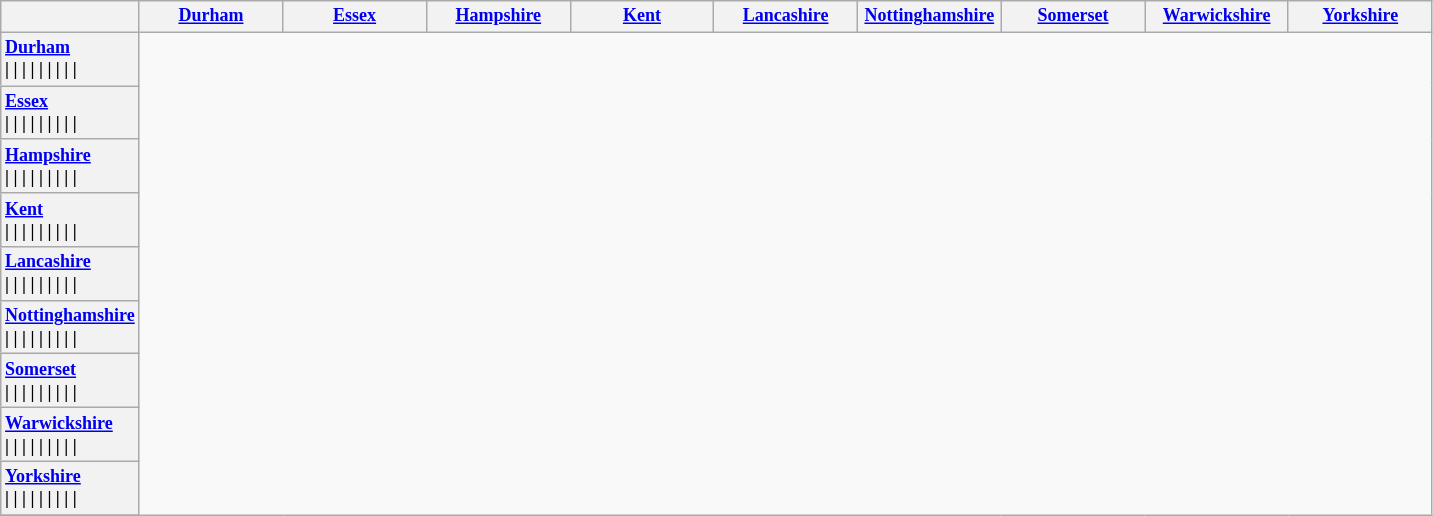<table class="wikitable" style="font-size: 75%; text-align:left;">
<tr>
<th width=50 style="text-align:center"></th>
<th width=90><a href='#'>Durham</a></th>
<th width=90><a href='#'>Essex</a></th>
<th width=90><a href='#'>Hampshire</a></th>
<th width=90><a href='#'>Kent</a></th>
<th width=90><a href='#'>Lancashire</a></th>
<th width=90><a href='#'>Nottinghamshire</a></th>
<th width=90><a href='#'>Somerset</a></th>
<th width=90><a href='#'>Warwickshire</a></th>
<th width=90><a href='#'>Yorkshire</a></th>
</tr>
<tr>
<th style="text-align:left; border-left:none"><a href='#'>Durham</a><br> | 
 | 
  |  
 | 
 | 
 |  
 | 
 | 
 | </th>
</tr>
<tr>
<th style="text-align:left; border-left:none"><a href='#'>Essex</a><br> | 
 | 
  | 
 | 
 | 
 | 
 | 
 | 
 | </th>
</tr>
<tr>
<th style="text-align:left; border-left:none"><a href='#'>Hampshire</a><br> | 
 | 
  |  
 | 
 | 
 | 
 | 
 | 
 | </th>
</tr>
<tr>
<th style="text-align:left; border-left:none"><a href='#'>Kent</a><br> | 
 | 
  | 
 | 
 | 
 | 
 | 
 | 
 | </th>
</tr>
<tr>
<th style="text-align:left; border-left:none"><a href='#'>Lancashire</a><br> | 
 | 
  | 
 | 
 | 
 | 
 | 
 | 
 | </th>
</tr>
<tr>
<th style="text-align:left; border-left:none"><a href='#'>Nottinghamshire</a><br> | 
 | 
  | 
 | 
 | 
 | 
 | 
 | 
 | </th>
</tr>
<tr>
<th style="text-align:left; border-left:none"><a href='#'>Somerset</a><br> | 
 | 
  | 
 | 
 | 
 | 
 | 
 | 
 | </th>
</tr>
<tr>
<th style="text-align:left; border-left:none"><a href='#'>Warwickshire</a><br> | 
 | 
  | 
 | 
 | 
 | 
 | 
 | 
 | </th>
</tr>
<tr>
<th style="text-align:left; border-left:none"><a href='#'>Yorkshire</a><br> | 
 | 
  | 
 | 
 | 
 | 
 | 
 | 
 | </th>
</tr>
<tr>
</tr>
</table>
